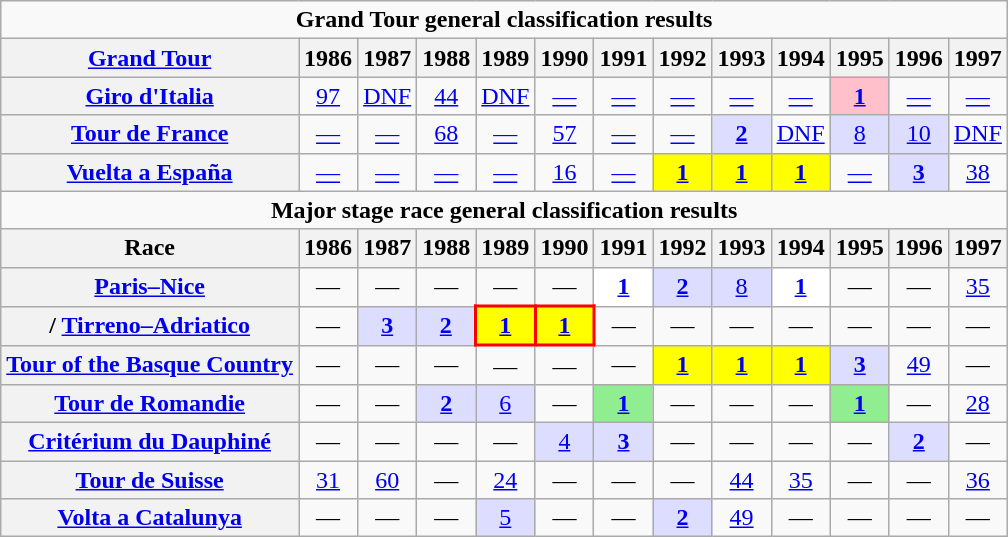<table class="wikitable plainrowheaders">
<tr>
<td colspan=13 align="center"><strong>Grand Tour general classification results</strong></td>
</tr>
<tr>
<th scope="col"><a href='#'>Grand Tour</a></th>
<th scope="col">1986</th>
<th scope="col">1987</th>
<th scope="col">1988</th>
<th scope="col">1989</th>
<th scope="col">1990</th>
<th scope="col">1991</th>
<th scope="col">1992</th>
<th scope="col">1993</th>
<th scope="col">1994</th>
<th scope="col">1995</th>
<th scope="col">1996</th>
<th scope="col">1997</th>
</tr>
<tr style="text-align:center;">
<th scope="row"> <a href='#'>Giro d'Italia</a></th>
<td><a href='#'>97</a></td>
<td><a href='#'>DNF</a></td>
<td><a href='#'>44</a></td>
<td><a href='#'>DNF</a></td>
<td><a href='#'>—</a></td>
<td><a href='#'>—</a></td>
<td><a href='#'>—</a></td>
<td><a href='#'>—</a></td>
<td><a href='#'>—</a></td>
<td style="background:pink;"><a href='#'><strong>1</strong></a></td>
<td><a href='#'>—</a></td>
<td><a href='#'>—</a></td>
</tr>
<tr style="text-align:center;">
<th scope="row"> <a href='#'>Tour de France</a></th>
<td><a href='#'>—</a></td>
<td><a href='#'>—</a></td>
<td><a href='#'>68</a></td>
<td><a href='#'>—</a></td>
<td><a href='#'>57</a></td>
<td><a href='#'>—</a></td>
<td><a href='#'>—</a></td>
<td style="background:#ddf;"><a href='#'><strong>2</strong></a></td>
<td><a href='#'>DNF</a></td>
<td style="background:#ddf;"><a href='#'>8</a></td>
<td style="background:#ddf;"><a href='#'>10</a></td>
<td><a href='#'>DNF</a></td>
</tr>
<tr style="text-align:center;">
<th scope="row"> <a href='#'>Vuelta a España</a></th>
<td><a href='#'>—</a></td>
<td><a href='#'>—</a></td>
<td><a href='#'>—</a></td>
<td><a href='#'>—</a></td>
<td><a href='#'>16</a></td>
<td><a href='#'>—</a></td>
<td style="background:yellow;"><a href='#'><strong>1</strong></a></td>
<td style="background:yellow;"><a href='#'><strong>1</strong></a></td>
<td style="background:yellow;"><a href='#'><strong>1</strong></a></td>
<td><a href='#'>—</a></td>
<td style="background:#ddf;"><a href='#'><strong>3</strong></a></td>
<td><a href='#'>38</a></td>
</tr>
<tr>
<td colspan=13 align="center"><strong>Major stage race general classification results</strong></td>
</tr>
<tr>
<th>Race</th>
<th scope="col">1986</th>
<th scope="col">1987</th>
<th scope="col">1988</th>
<th scope="col">1989</th>
<th scope="col">1990</th>
<th scope="col">1991</th>
<th scope="col">1992</th>
<th scope="col">1993</th>
<th scope="col">1994</th>
<th scope="col">1995</th>
<th scope="col">1996</th>
<th scope="col">1997</th>
</tr>
<tr style="text-align:center;">
<th scope="row"> <a href='#'>Paris–Nice</a></th>
<td>—</td>
<td>—</td>
<td>—</td>
<td>—</td>
<td>—</td>
<td style="background:white"><a href='#'><strong>1</strong></a></td>
<td style="background:#ddf;"><a href='#'><strong>2</strong></a></td>
<td style="background:#ddf;"><a href='#'>8</a></td>
<td style="background:white"><a href='#'><strong>1</strong></a></td>
<td>—</td>
<td>—</td>
<td><a href='#'>35</a></td>
</tr>
<tr style="text-align:center;">
<th scope="row">/ <a href='#'>Tirreno–Adriatico</a></th>
<td>—</td>
<td style="background:#ddf;"><a href='#'><strong>3</strong></a></td>
<td style="background:#ddf;"><a href='#'><strong>2</strong></a></td>
<td style="background:yellow; border:2px solid red;"><a href='#'><strong>1</strong></a></td>
<td style="background:yellow; border:2px solid red;"><a href='#'><strong>1</strong></a></td>
<td>—</td>
<td>—</td>
<td>—</td>
<td>—</td>
<td>—</td>
<td>—</td>
<td>—</td>
</tr>
<tr style="text-align:center;">
<th scope="row"> <a href='#'>Tour of the Basque Country</a></th>
<td>—</td>
<td>—</td>
<td>—</td>
<td>—</td>
<td>—</td>
<td>—</td>
<td style="background:yellow"><a href='#'><strong>1</strong></a></td>
<td style="background:yellow"><a href='#'><strong>1</strong></a></td>
<td style="background:yellow"><a href='#'><strong>1</strong></a></td>
<td style="background:#ddf;"><a href='#'><strong>3</strong></a></td>
<td><a href='#'>49</a></td>
<td>—</td>
</tr>
<tr style="text-align:center;">
<th scope="row"> <a href='#'>Tour de Romandie</a></th>
<td>—</td>
<td>—</td>
<td style="background:#ddf;"><a href='#'><strong>2</strong></a></td>
<td style="background:#ddf;"><a href='#'>6</a></td>
<td>—</td>
<td style="background:lightgreen"><a href='#'><strong>1</strong></a></td>
<td>—</td>
<td>—</td>
<td>—</td>
<td style="background:lightgreen"><a href='#'><strong>1</strong></a></td>
<td>—</td>
<td><a href='#'>28</a></td>
</tr>
<tr style="text-align:center;">
<th scope="row"> <a href='#'>Critérium du Dauphiné</a></th>
<td>—</td>
<td>—</td>
<td>—</td>
<td>—</td>
<td style="background:#ddf;"><a href='#'>4</a></td>
<td style="background:#ddf;"><a href='#'><strong>3</strong></a></td>
<td>—</td>
<td>—</td>
<td>—</td>
<td>—</td>
<td style="background:#ddf;"><a href='#'><strong>2</strong></a></td>
<td>—</td>
</tr>
<tr style="text-align:center;">
<th scope="row"> <a href='#'>Tour de Suisse</a></th>
<td><a href='#'>31</a></td>
<td><a href='#'>60</a></td>
<td>—</td>
<td><a href='#'>24</a></td>
<td>—</td>
<td>—</td>
<td>—</td>
<td><a href='#'>44</a></td>
<td><a href='#'>35</a></td>
<td>—</td>
<td>—</td>
<td><a href='#'>36</a></td>
</tr>
<tr style="text-align:center;">
<th scope="row"> <a href='#'>Volta a Catalunya</a></th>
<td>—</td>
<td>—</td>
<td>—</td>
<td style="background:#ddf;"><a href='#'>5</a></td>
<td>—</td>
<td>—</td>
<td style="background:#ddf;"><a href='#'><strong>2</strong></a></td>
<td><a href='#'>49</a></td>
<td>—</td>
<td>—</td>
<td>—</td>
<td>—</td>
</tr>
</table>
